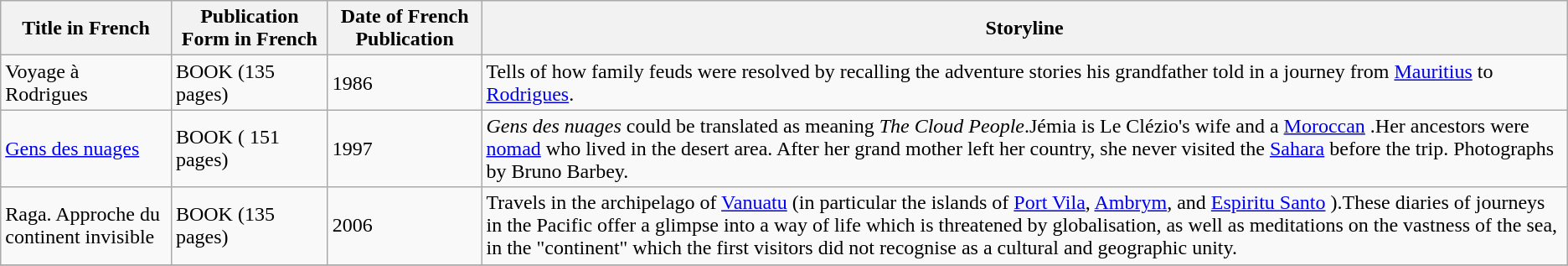<table class="wikitable">
<tr>
<th>Title in French</th>
<th>Publication Form in French</th>
<th>Date of French Publication</th>
<th>Storyline</th>
</tr>
<tr>
<td>Voyage à Rodrigues</td>
<td>BOOK (135 pages)<br></td>
<td>1986</td>
<td>Tells of how family feuds were resolved by recalling the adventure stories his grandfather told in a journey from <a href='#'>Mauritius</a> to <a href='#'>Rodrigues</a>.</td>
</tr>
<tr>
<td><a href='#'>Gens des nuages</a></td>
<td>BOOK ( 151 pages)<br></td>
<td>1997</td>
<td><em>Gens des nuages</em> could be translated as meaning <em>The Cloud People</em>.Jémia is Le Clézio's wife and a <a href='#'>Moroccan</a> .Her ancestors were <a href='#'>nomad</a> who lived in the desert area. After her grand mother left her country, she never visited the <a href='#'>Sahara</a> before the trip. Photographs by Bruno Barbey.</td>
</tr>
<tr>
<td>Raga. Approche du continent invisible</td>
<td>BOOK (135 pages) <br></td>
<td>2006</td>
<td>Travels in the archipelago of  <a href='#'>Vanuatu</a> (in particular the islands of   <a href='#'>Port Vila</a>,  <a href='#'>Ambrym</a>, and   <a href='#'>Espiritu Santo</a> ).These diaries of journeys in the Pacific offer a glimpse into a way of life which is threatened by globalisation, as well as meditations on the vastness of the sea, in the "continent" which the first visitors did not recognise as a cultural and geographic unity.</td>
</tr>
<tr>
</tr>
</table>
